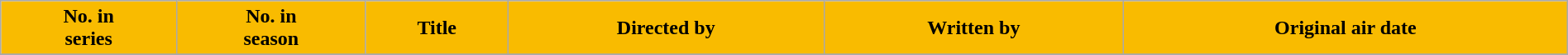<table class="wikitable plainrowheaders" style="width:100%;">
<tr>
<th style="background: #F9BB00">No. in<br>series</th>
<th style="background: #F9BB00">No. in<br>season</th>
<th style="background: #F9BB00">Title</th>
<th style="background: #F9BB00">Directed by</th>
<th style="background: #F9BB00">Written by</th>
<th style="background: #F9BB00">Original air date</th>
</tr>
<tr>
</tr>
</table>
